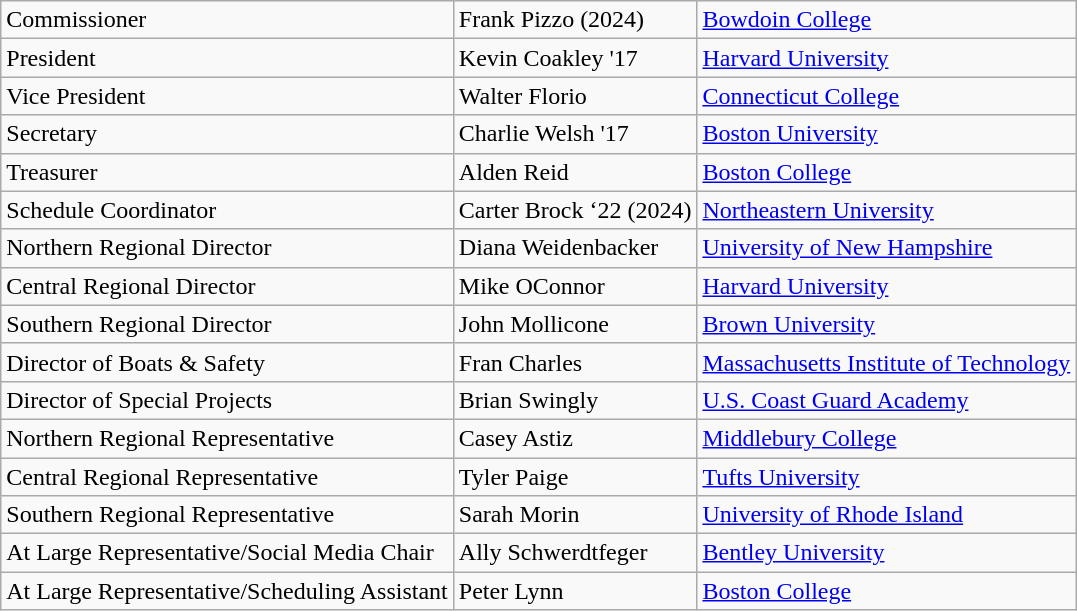<table class="wikitable">
<tr>
<td>Commissioner</td>
<td>Frank Pizzo (2024)</td>
<td><a href='#'>Bowdoin College</a></td>
</tr>
<tr>
<td>President</td>
<td>Kevin Coakley '17</td>
<td><a href='#'>Harvard University</a></td>
</tr>
<tr>
<td>Vice President</td>
<td>Walter Florio</td>
<td><a href='#'>Connecticut College</a></td>
</tr>
<tr>
<td>Secretary</td>
<td>Charlie Welsh '17</td>
<td><a href='#'>Boston University</a></td>
</tr>
<tr>
<td>Treasurer</td>
<td>Alden Reid</td>
<td><a href='#'>Boston College</a></td>
</tr>
<tr>
<td>Schedule Coordinator</td>
<td>Carter Brock ‘22 (2024)</td>
<td><a href='#'>Northeastern University</a></td>
</tr>
<tr>
<td>Northern Regional Director</td>
<td>Diana Weidenbacker</td>
<td><a href='#'>University of New Hampshire</a></td>
</tr>
<tr>
<td>Central Regional Director</td>
<td>Mike OConnor</td>
<td><a href='#'>Harvard University</a></td>
</tr>
<tr>
<td>Southern Regional Director</td>
<td>John Mollicone</td>
<td><a href='#'>Brown University</a></td>
</tr>
<tr>
<td>Director of Boats & Safety</td>
<td>Fran Charles</td>
<td><a href='#'>Massachusetts Institute of Technology</a></td>
</tr>
<tr>
<td>Director of Special Projects</td>
<td>Brian Swingly</td>
<td><a href='#'>U.S. Coast Guard Academy</a></td>
</tr>
<tr>
<td>Northern Regional Representative</td>
<td>Casey Astiz</td>
<td><a href='#'>Middlebury College</a></td>
</tr>
<tr>
<td>Central Regional Representative</td>
<td>Tyler Paige</td>
<td><a href='#'>Tufts University</a></td>
</tr>
<tr>
<td>Southern Regional Representative</td>
<td>Sarah Morin</td>
<td><a href='#'>University of Rhode Island</a></td>
</tr>
<tr>
<td>At Large Representative/Social Media Chair</td>
<td>Ally Schwerdtfeger</td>
<td><a href='#'>Bentley University</a></td>
</tr>
<tr>
<td>At Large Representative/Scheduling Assistant</td>
<td>Peter Lynn</td>
<td><a href='#'>Boston College</a></td>
</tr>
</table>
